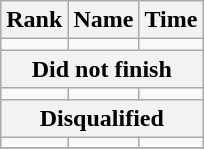<table class="wikitable" style="margin-bottom:0">
<tr>
<th>Rank</th>
<th>Name</th>
<th>Time</th>
</tr>
<tr>
<td align=center></td>
<td></td>
<td align=right></td>
</tr>
<tr>
<th scope=row colspan=3>Did not finish</th>
</tr>
<tr>
<td align=center></td>
<td></td>
<td align=right></td>
</tr>
<tr>
<th scope=row colspan=3>Disqualified</th>
</tr>
<tr>
<td align=center></td>
<td></td>
<td align=right></td>
</tr>
<tr>
</tr>
</table>
